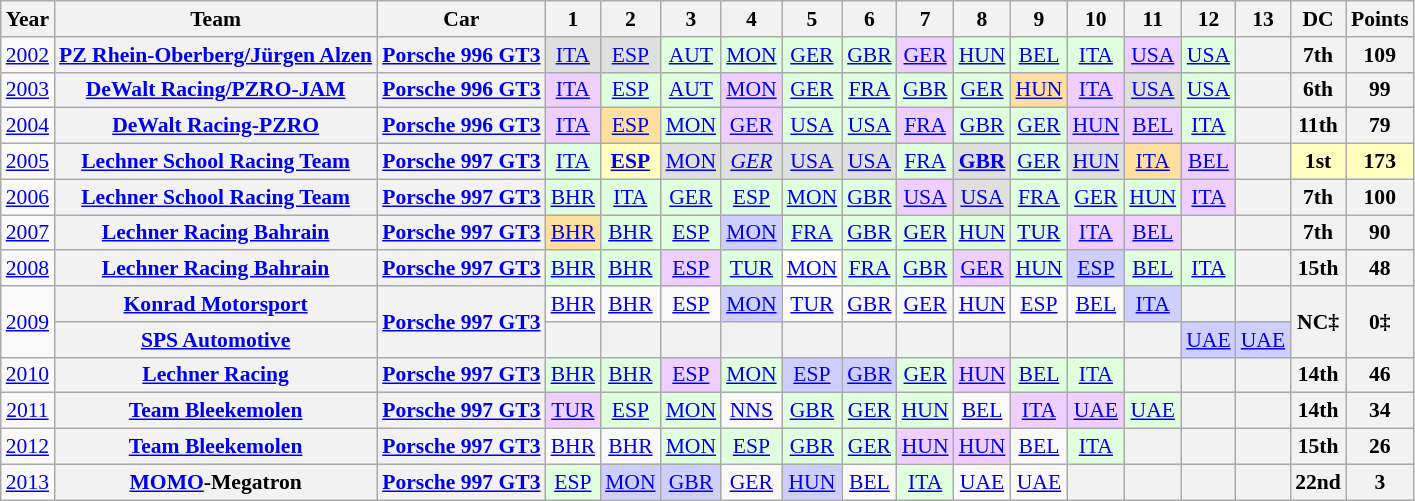<table class="wikitable" style="text-align:center; font-size:90%">
<tr>
<th>Year</th>
<th>Team</th>
<th>Car</th>
<th>1</th>
<th>2</th>
<th>3</th>
<th>4</th>
<th>5</th>
<th>6</th>
<th>7</th>
<th>8</th>
<th>9</th>
<th>10</th>
<th>11</th>
<th>12</th>
<th>13</th>
<th>DC</th>
<th>Points</th>
</tr>
<tr>
<td><a href='#'>2002</a></td>
<th><a href='#'>PZ Rhein-Oberberg/Jürgen Alzen</a></th>
<th><a href='#'>Porsche 996 GT3</a></th>
<td style="background:#DFDFDF;"><a href='#'>ITA</a><br></td>
<td style="background:#DFDFDF;"><a href='#'>ESP</a><br></td>
<td style="background:#DFFFDF;"><a href='#'>AUT</a><br></td>
<td style="background:#DFFFDF;"><a href='#'>MON</a><br></td>
<td style="background:#DFFFDF;"><a href='#'>GER</a><br></td>
<td style="background:#DFFFDF;"><a href='#'>GBR</a><br></td>
<td style="background:#EFCFFF;"><a href='#'>GER</a><br></td>
<td style="background:#DFFFDF;"><a href='#'>HUN</a><br></td>
<td style="background:#DFFFDF;"><a href='#'>BEL</a><br></td>
<td style="background:#DFFFDF;"><a href='#'>ITA</a><br></td>
<td style="background:#EFCFFF;"><a href='#'>USA</a><br></td>
<td style="background:#DFFFDF;"><a href='#'>USA</a><br></td>
<th></th>
<th>7th</th>
<th>109</th>
</tr>
<tr>
<td><a href='#'>2003</a></td>
<th><a href='#'>DeWalt Racing/PZRO-JAM</a></th>
<th><a href='#'>Porsche 996 GT3</a></th>
<td style="background:#EFCFFF;"><a href='#'>ITA</a><br></td>
<td style="background:#DFFFDF;"><a href='#'>ESP</a><br></td>
<td style="background:#DFFFDF;"><a href='#'>AUT</a><br></td>
<td style="background:#EFCFFF;"><a href='#'>MON</a><br></td>
<td style="background:#DFFFDF;"><a href='#'>GER</a><br></td>
<td style="background:#DFFFDF;"><a href='#'>FRA</a><br></td>
<td style="background:#DFFFDF;"><a href='#'>GBR</a><br></td>
<td style="background:#DFFFDF;"><a href='#'>GER</a><br></td>
<td style="background:#FFDF9F;"><a href='#'>HUN</a><br></td>
<td style="background:#EFCFFF;"><a href='#'>ITA</a><br></td>
<td style="background:#DFDFDF;"><a href='#'>USA</a><br></td>
<td style="background:#DFFFDF;"><a href='#'>USA</a><br></td>
<th></th>
<th>6th</th>
<th>99</th>
</tr>
<tr>
<td><a href='#'>2004</a></td>
<th><a href='#'>DeWalt Racing-PZRO</a></th>
<th><a href='#'>Porsche 996 GT3</a></th>
<td style="background:#EFCFFF;"><a href='#'>ITA</a><br></td>
<td style="background:#FFDF9F;"><a href='#'>ESP</a><br></td>
<td style="background:#DFFFDF;"><a href='#'>MON</a><br></td>
<td style="background:#EFCFFF;"><a href='#'>GER</a><br></td>
<td style="background:#DFFFDF;"><a href='#'>USA</a><br></td>
<td style="background:#DFFFDF;"><a href='#'>USA</a><br></td>
<td style="background:#EFCFFF;"><a href='#'>FRA</a><br></td>
<td style="background:#DFFFDF;"><a href='#'>GBR</a><br></td>
<td style="background:#DFFFDF;"><a href='#'>GER</a><br></td>
<td style="background:#EFCFFF;"><a href='#'>HUN</a><br></td>
<td style="background:#EFCFFF;"><a href='#'>BEL</a><br></td>
<td style="background:#DFFFDF;"><a href='#'>ITA</a><br></td>
<th></th>
<th>11th</th>
<th>79</th>
</tr>
<tr>
<td><a href='#'>2005</a></td>
<th><a href='#'>Lechner School Racing Team</a></th>
<th><a href='#'>Porsche 997 GT3</a></th>
<td style="background:#DFFFDF;"><a href='#'>ITA</a><br></td>
<td style="background:#FFFFBF;"><strong><a href='#'>ESP</a></strong><br></td>
<td style="background:#DFDFDF;"><a href='#'>MON</a><br></td>
<td style="background:#DFDFDF;"><em><a href='#'>GER</a></em><br></td>
<td style="background:#DFDFDF;"><a href='#'>USA</a><br></td>
<td style="background:#DFDFDF;"><a href='#'>USA</a><br></td>
<td style="background:#DFFFDF;"><a href='#'>FRA</a><br></td>
<td style="background:#DFDFDF;"><strong><a href='#'>GBR</a></strong><br></td>
<td style="background:#DFFFDF;"><a href='#'>GER</a><br></td>
<td style="background:#DFDFDF;"><a href='#'>HUN</a><br></td>
<td style="background:#FFDF9F;"><a href='#'>ITA</a><br></td>
<td style="background:#EFCFFF;"><a href='#'>BEL</a><br></td>
<th></th>
<td style="background:#FFFFBF;"><strong>1st</strong></td>
<td style="background:#FFFFBF;"><strong>173</strong></td>
</tr>
<tr>
<td><a href='#'>2006</a></td>
<th><a href='#'>Lechner School Racing Team</a></th>
<th><a href='#'>Porsche 997 GT3</a></th>
<td style="background:#DFFFDF;"><a href='#'>BHR</a><br></td>
<td style="background:#DFFFDF;"><a href='#'>ITA</a><br></td>
<td style="background:#DFFFDF;"><a href='#'>GER</a><br></td>
<td style="background:#DFFFDF;"><a href='#'>ESP</a><br></td>
<td style="background:#DFFFDF;"><a href='#'>MON</a><br></td>
<td style="background:#DFFFDF;"><a href='#'>GBR</a><br></td>
<td style="background:#EFCFFF;"><a href='#'>USA</a><br></td>
<td style="background:#DFDFDF;"><a href='#'>USA</a><br></td>
<td style="background:#DFFFDF;"><a href='#'>FRA</a><br></td>
<td style="background:#DFFFDF;"><a href='#'>GER</a><br></td>
<td style="background:#DFFFDF;"><a href='#'>HUN</a><br></td>
<td style="background:#EFCFFF;"><a href='#'>ITA</a><br></td>
<th></th>
<th>7th</th>
<th>100</th>
</tr>
<tr>
<td><a href='#'>2007</a></td>
<th><a href='#'>Lechner Racing Bahrain</a></th>
<th><a href='#'>Porsche 997 GT3</a></th>
<td style="background:#FFDF9F;"><a href='#'>BHR</a><br></td>
<td style="background:#DFFFDF;"><a href='#'>BHR</a><br></td>
<td style="background:#DFFFDF;"><a href='#'>ESP</a><br></td>
<td style="background:#CFCFFF;"><a href='#'>MON</a><br></td>
<td style="background:#DFFFDF;"><a href='#'>FRA</a><br></td>
<td style="background:#DFFFDF;"><a href='#'>GBR</a><br></td>
<td style="background:#DFFFDF;"><a href='#'>GER</a><br></td>
<td style="background:#DFFFDF;"><a href='#'>HUN</a><br></td>
<td style="background:#DFFFDF;"><a href='#'>TUR</a><br></td>
<td style="background:#EFCFFF;"><a href='#'>ITA</a><br></td>
<td style="background:#EFCFFF;"><a href='#'>BEL</a><br></td>
<th></th>
<th></th>
<th>7th</th>
<th>90</th>
</tr>
<tr>
<td><a href='#'>2008</a></td>
<th><a href='#'>Lechner Racing Bahrain</a></th>
<th><a href='#'>Porsche 997 GT3</a></th>
<td style="background:#DFFFDF;"><a href='#'>BHR</a><br></td>
<td style="background:#DFFFDF;"><a href='#'>BHR</a><br></td>
<td style="background:#EFCFFF;"><a href='#'>ESP</a><br></td>
<td style="background:#DFFFDF;"><a href='#'>TUR</a><br></td>
<td style="background:#FFFFFF;"><a href='#'>MON</a><br></td>
<td style="background:#DFFFDF;"><a href='#'>FRA</a><br></td>
<td style="background:#DFFFDF;"><a href='#'>GBR</a><br></td>
<td style="background:#EFCFFF;"><a href='#'>GER</a><br></td>
<td style="background:#DFFFDF;"><a href='#'>HUN</a><br></td>
<td style="background:#CFCFFF;"><a href='#'>ESP</a><br></td>
<td style="background:#DFFFDF;"><a href='#'>BEL</a><br></td>
<td style="background:#DFFFDF;"><a href='#'>ITA</a><br></td>
<th></th>
<th>15th</th>
<th>48</th>
</tr>
<tr>
<td rowspan=2><a href='#'>2009</a></td>
<th><a href='#'>Konrad Motorsport</a></th>
<th rowspan=2><a href='#'>Porsche 997 GT3</a></th>
<td><a href='#'>BHR</a></td>
<td><a href='#'>BHR</a></td>
<td><a href='#'>ESP</a></td>
<td style="background:#CFCFFF;"><a href='#'>MON</a><br></td>
<td><a href='#'>TUR</a></td>
<td><a href='#'>GBR</a></td>
<td><a href='#'>GER</a></td>
<td><a href='#'>HUN</a></td>
<td><a href='#'>ESP</a></td>
<td><a href='#'>BEL</a></td>
<td style="background:#CFCFFF;"><a href='#'>ITA</a><br></td>
<th></th>
<th></th>
<th rowspan=2>NC‡</th>
<th rowspan=2>0‡</th>
</tr>
<tr>
<th><a href='#'>SPS Automotive</a></th>
<th></th>
<th></th>
<th></th>
<th></th>
<th></th>
<th></th>
<th></th>
<th></th>
<th></th>
<th></th>
<th></th>
<td style="background:#CFCFFF;"><a href='#'>UAE</a><br></td>
<td style="background:#CFCFFF;"><a href='#'>UAE</a><br></td>
</tr>
<tr>
<td><a href='#'>2010</a></td>
<th><a href='#'>Lechner Racing</a></th>
<th><a href='#'>Porsche 997 GT3</a></th>
<td style="background:#DFFFDF;"><a href='#'>BHR</a><br></td>
<td style="background:#DFFFDF;"><a href='#'>BHR</a><br></td>
<td style="background:#EFCFFF;"><a href='#'>ESP</a><br></td>
<td style="background:#DFFFDF;"><a href='#'>MON</a><br></td>
<td style="background:#CFCFFF;"><a href='#'>ESP</a><br></td>
<td style="background:#CFCFFF;"><a href='#'>GBR</a><br></td>
<td style="background:#DFFFDF;"><a href='#'>GER</a><br></td>
<td style="background:#EFCFFF;"><a href='#'>HUN</a><br></td>
<td style="background:#DFFFDF;"><a href='#'>BEL</a><br></td>
<td style="background:#DFFFDF;"><a href='#'>ITA</a><br></td>
<th></th>
<th></th>
<th></th>
<th>14th</th>
<th>46</th>
</tr>
<tr>
<td><a href='#'>2011</a></td>
<th><a href='#'>Team Bleekemolen</a></th>
<th><a href='#'>Porsche 997 GT3</a></th>
<td style="background:#EFCFFF;"><a href='#'>TUR</a> <br></td>
<td style="background:#DFFFDF;"><a href='#'>ESP</a> <br></td>
<td style="background:#DFFFDF;"><a href='#'>MON</a> <br></td>
<td><a href='#'>NNS</a></td>
<td style="background:#DFFFDF;"><a href='#'>GBR</a> <br></td>
<td style="background:#DFFFDF;"><a href='#'>GER</a><br></td>
<td style="background:#DFFFDF;"><a href='#'>HUN</a><br></td>
<td><a href='#'>BEL</a></td>
<td style="background:#EFCFFF;"><a href='#'>ITA</a><br></td>
<td style="background:#EFCFFF;"><a href='#'>UAE</a><br></td>
<td style="background:#DFFFDF;"><a href='#'>UAE</a><br></td>
<th></th>
<th></th>
<th>14th</th>
<th>34</th>
</tr>
<tr>
<td><a href='#'>2012</a></td>
<th><a href='#'>Team Bleekemolen</a></th>
<th><a href='#'>Porsche 997 GT3</a></th>
<td><a href='#'>BHR</a></td>
<td><a href='#'>BHR</a></td>
<td style="background:#DFFFDF;"><a href='#'>MON</a><br></td>
<td style="background:#DFFFDF;"><a href='#'>ESP</a><br></td>
<td style="background:#DFFFDF;"><a href='#'>GBR</a><br></td>
<td style="background:#DFFFDF;"><a href='#'>GER</a><br></td>
<td style="background:#EFCFFF;"><a href='#'>HUN</a><br></td>
<td style="background:#EFCFFF;"><a href='#'>HUN</a><br></td>
<td><a href='#'>BEL</a></td>
<td style="background:#DFFFDF;"><a href='#'>ITA</a><br></td>
<th></th>
<th></th>
<th></th>
<th>15th</th>
<th>26</th>
</tr>
<tr>
<td><a href='#'>2013</a></td>
<th><a href='#'>MOMO</a>-Megatron</th>
<th><a href='#'>Porsche 997 GT3</a></th>
<td style="background:#DFFFDF;"><a href='#'>ESP</a><br></td>
<td style="background:#CFCFFF;"><a href='#'>MON</a><br></td>
<td style="background:#CFCFFF;"><a href='#'>GBR</a><br></td>
<td><a href='#'>GER</a></td>
<td style="background:#CFCFFF;"><a href='#'>HUN</a><br></td>
<td><a href='#'>BEL</a></td>
<td style="background:#DFFFDF;"><a href='#'>ITA</a><br></td>
<td><a href='#'>UAE</a></td>
<td><a href='#'>UAE</a></td>
<th></th>
<th></th>
<th></th>
<th></th>
<th>22nd</th>
<th>3</th>
</tr>
</table>
